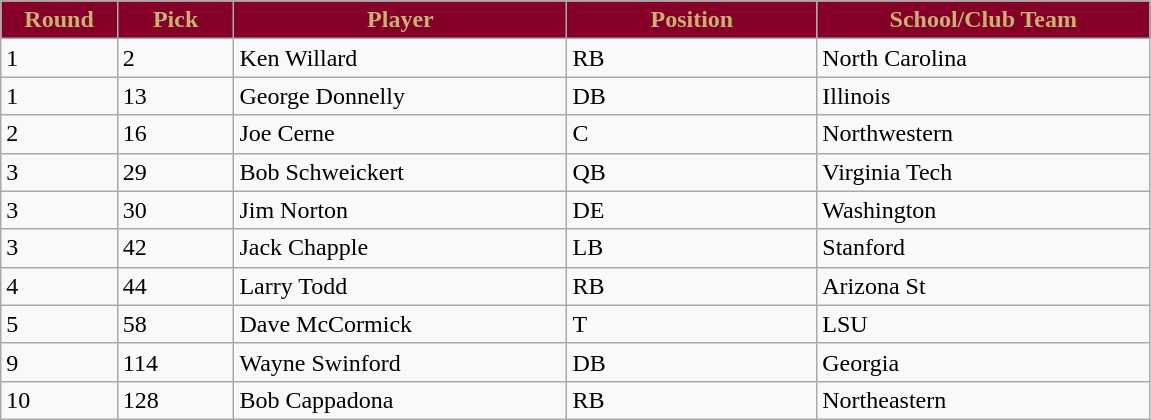<table class="wikitable sortable sortable">
<tr>
<th style="background:#840026;color:#c9b074;" width="7%">Round</th>
<th style="background:#840026;color:#c9b074;" width="7%">Pick</th>
<th style="background:#840026;color:#c9b074;" width="20%">Player</th>
<th style="background:#840026;color:#c9b074;" width="15%">Position</th>
<th style="background:#840026;color:#c9b074;" width="20%">School/Club Team</th>
</tr>
<tr>
<td>1</td>
<td>2</td>
<td>Ken Willard</td>
<td>RB</td>
<td>North Carolina</td>
</tr>
<tr>
<td>1</td>
<td>13</td>
<td>George Donnelly</td>
<td>DB</td>
<td>Illinois</td>
</tr>
<tr>
<td>2</td>
<td>16</td>
<td>Joe Cerne</td>
<td>C</td>
<td>Northwestern</td>
</tr>
<tr>
<td>3</td>
<td>29</td>
<td>Bob Schweickert</td>
<td>QB</td>
<td>Virginia Tech</td>
</tr>
<tr>
<td>3</td>
<td>30</td>
<td>Jim Norton</td>
<td>DE</td>
<td>Washington</td>
</tr>
<tr>
<td>3</td>
<td>42</td>
<td>Jack Chapple</td>
<td>LB</td>
<td>Stanford</td>
</tr>
<tr>
<td>4</td>
<td>44</td>
<td>Larry Todd</td>
<td>RB</td>
<td>Arizona St</td>
</tr>
<tr>
<td>5</td>
<td>58</td>
<td>Dave McCormick</td>
<td>T</td>
<td>LSU</td>
</tr>
<tr>
<td>9</td>
<td>114</td>
<td>Wayne Swinford</td>
<td>DB</td>
<td>Georgia</td>
</tr>
<tr>
<td>10</td>
<td>128</td>
<td>Bob Cappadona</td>
<td>RB</td>
<td>Northeastern</td>
</tr>
</table>
